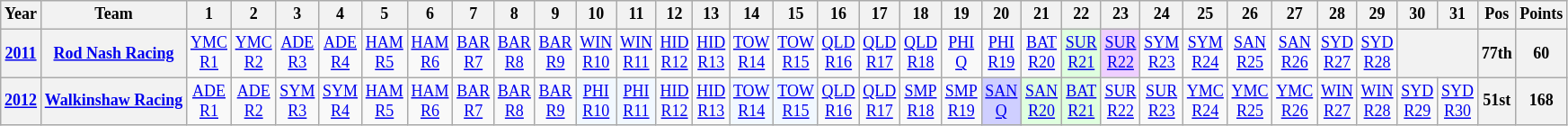<table class="wikitable" style="text-align:center; font-size:75%">
<tr>
<th>Year</th>
<th>Team</th>
<th>1</th>
<th>2</th>
<th>3</th>
<th>4</th>
<th>5</th>
<th>6</th>
<th>7</th>
<th>8</th>
<th>9</th>
<th>10</th>
<th>11</th>
<th>12</th>
<th>13</th>
<th>14</th>
<th>15</th>
<th>16</th>
<th>17</th>
<th>18</th>
<th>19</th>
<th>20</th>
<th>21</th>
<th>22</th>
<th>23</th>
<th>24</th>
<th>25</th>
<th>26</th>
<th>27</th>
<th>28</th>
<th>29</th>
<th>30</th>
<th>31</th>
<th>Pos</th>
<th>Points</th>
</tr>
<tr>
<th><a href='#'>2011</a></th>
<th nowrap><a href='#'>Rod Nash Racing</a></th>
<td><a href='#'>YMC<br>R1</a></td>
<td><a href='#'>YMC<br>R2</a></td>
<td><a href='#'>ADE<br>R3</a></td>
<td><a href='#'>ADE<br>R4</a></td>
<td><a href='#'>HAM<br>R5</a></td>
<td><a href='#'>HAM<br>R6</a></td>
<td><a href='#'>BAR<br>R7</a></td>
<td><a href='#'>BAR<br>R8</a></td>
<td><a href='#'>BAR<br>R9</a></td>
<td><a href='#'>WIN<br>R10</a></td>
<td><a href='#'>WIN<br>R11</a></td>
<td><a href='#'>HID<br>R12</a></td>
<td><a href='#'>HID<br>R13</a></td>
<td><a href='#'>TOW<br>R14</a></td>
<td><a href='#'>TOW<br>R15</a></td>
<td><a href='#'>QLD<br>R16</a></td>
<td><a href='#'>QLD<br>R17</a></td>
<td><a href='#'>QLD<br>R18</a></td>
<td><a href='#'>PHI<br>Q</a></td>
<td><a href='#'>PHI<br>R19</a></td>
<td><a href='#'>BAT<br>R20</a></td>
<td style="background:#dfffdf;"><a href='#'>SUR<br>R21</a><br></td>
<td style="background:#EFCFFF;"><a href='#'>SUR<br>R22</a><br></td>
<td><a href='#'>SYM<br>R23</a></td>
<td><a href='#'>SYM<br>R24</a></td>
<td><a href='#'>SAN<br>R25</a></td>
<td><a href='#'>SAN<br>R26</a></td>
<td><a href='#'>SYD<br>R27</a></td>
<td><a href='#'>SYD<br>R28</a></td>
<th colspan=2></th>
<th>77th</th>
<th>60</th>
</tr>
<tr>
<th><a href='#'>2012</a></th>
<th nowrap><a href='#'>Walkinshaw Racing</a></th>
<td><a href='#'>ADE<br>R1</a></td>
<td><a href='#'>ADE<br>R2</a></td>
<td><a href='#'>SYM<br>R3</a></td>
<td><a href='#'>SYM<br>R4</a></td>
<td><a href='#'>HAM<br>R5</a></td>
<td><a href='#'>HAM<br>R6</a></td>
<td><a href='#'>BAR<br>R7</a></td>
<td><a href='#'>BAR<br>R8</a></td>
<td><a href='#'>BAR<br>R9</a></td>
<td style="background:#F1F8FF;"><a href='#'>PHI<br>R10</a><br></td>
<td style="background:#F1F8FF;"><a href='#'>PHI<br>R11</a><br></td>
<td><a href='#'>HID<br>R12</a></td>
<td><a href='#'>HID<br>R13</a></td>
<td style="background:#F1F8FF;"><a href='#'>TOW<br>R14</a><br></td>
<td style="background:#F1F8FF;"><a href='#'>TOW<br>R15</a><br></td>
<td><a href='#'>QLD<br>R16</a></td>
<td><a href='#'>QLD<br>R17</a></td>
<td><a href='#'>SMP<br>R18</a></td>
<td><a href='#'>SMP<br>R19</a></td>
<td style="background:#CFCFFF;"><a href='#'>SAN<br>Q</a><br></td>
<td style="background:#dfffdf;"><a href='#'>SAN<br>R20</a><br></td>
<td style="background:#dfffdf;"><a href='#'>BAT<br>R21</a><br></td>
<td><a href='#'>SUR<br>R22</a></td>
<td><a href='#'>SUR<br>R23</a></td>
<td><a href='#'>YMC<br>R24</a></td>
<td><a href='#'>YMC<br>R25</a></td>
<td><a href='#'>YMC<br>R26</a></td>
<td><a href='#'>WIN<br>R27</a></td>
<td><a href='#'>WIN<br>R28</a></td>
<td><a href='#'>SYD<br>R29</a></td>
<td><a href='#'>SYD<br>R30</a></td>
<th>51st</th>
<th>168</th>
</tr>
</table>
